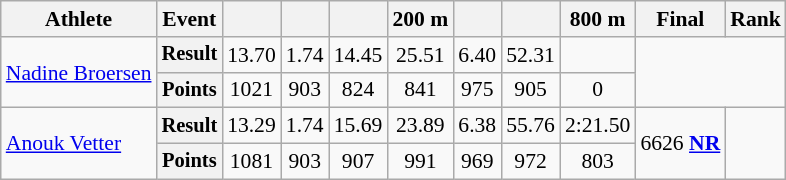<table class="wikitable" style="font-size:90%;">
<tr>
<th>Athlete</th>
<th>Event</th>
<th></th>
<th></th>
<th></th>
<th>200 m</th>
<th></th>
<th></th>
<th>800 m</th>
<th>Final</th>
<th>Rank</th>
</tr>
<tr align=center>
<td style="text-align:left;" rowspan="2"><a href='#'>Nadine Broersen</a></td>
<th style="font-size:95%">Result</th>
<td>13.70</td>
<td>1.74</td>
<td>14.45</td>
<td>25.51</td>
<td>6.40</td>
<td>52.31 <strong></strong></td>
<td></td>
<td rowspan="2" colspan=2></td>
</tr>
<tr align=center>
<th style="font-size:95%">Points</th>
<td>1021</td>
<td>903</td>
<td>824</td>
<td>841</td>
<td>975</td>
<td>905</td>
<td>0</td>
</tr>
<tr align=center>
<td style="text-align:left;" rowspan="2"><a href='#'>Anouk Vetter</a></td>
<th style="font-size:95%">Result</th>
<td>13.29 <strong></strong></td>
<td>1.74</td>
<td>15.69 <strong></strong></td>
<td>23.89</td>
<td>6.38</td>
<td>55.76 <strong></strong></td>
<td>2:21.50</td>
<td rowspan="2">6626 <strong><a href='#'>NR</a></strong></td>
<td rowspan="2"></td>
</tr>
<tr align=center>
<th style="font-size:95%">Points</th>
<td>1081</td>
<td>903</td>
<td>907</td>
<td>991</td>
<td>969</td>
<td>972</td>
<td>803</td>
</tr>
</table>
